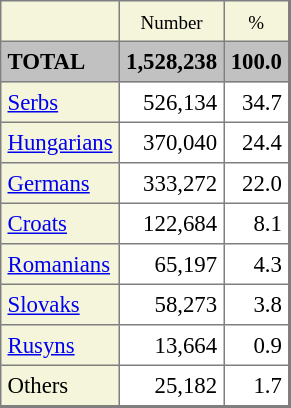<table border=1 cellpadding=4 cellspacing=0 class="toccolours" style="align: left; margin: 0.5em 0 0 0; border-style: solid; border: 1px solid #7f7f7f; border-right-width: 2px; border-bottom-width: 2px; border-collapse: collapse; font-size: 95%;">
<tr>
<td style="background:#F5F5DC;"></td>
<td style="background:#F5F5DC;" align="center"><small>Number</small></td>
<td style="background:#F5F5DC;" align="center"><small>%</small></td>
</tr>
<tr>
<td style="background:#c1c1c1;"><strong>TOTAL</strong></td>
<td colspan=1 style="background:#c1c1c1;" align="center"><strong>1,528,238</strong></td>
<td colspan=1 style="background:#c1c1c1;" align="center"><strong>100.0</strong></td>
</tr>
<tr>
<td style="background:#F5F5DC;"><a href='#'>Serbs</a></td>
<td align="right">526,134</td>
<td align="right">34.7</td>
</tr>
<tr>
<td style="background:#F5F5DC;"><a href='#'>Hungarians</a></td>
<td align="right">370,040</td>
<td align="right">24.4</td>
</tr>
<tr>
<td style="background:#F5F5DC;"><a href='#'>Germans</a></td>
<td align="right">333,272</td>
<td align="right">22.0</td>
</tr>
<tr>
<td style="background:#F5F5DC;"><a href='#'>Croats</a></td>
<td align="right">122,684</td>
<td align="right">8.1</td>
</tr>
<tr>
<td style="background:#F5F5DC;"><a href='#'>Romanians</a></td>
<td align="right">65,197</td>
<td align="right">4.3</td>
</tr>
<tr>
<td style="background:#F5F5DC;"><a href='#'>Slovaks</a></td>
<td align="right">58,273</td>
<td align="right">3.8</td>
</tr>
<tr>
<td style="background:#F5F5DC;"><a href='#'>Rusyns</a></td>
<td align="right">13,664</td>
<td align="right">0.9</td>
</tr>
<tr>
<td style="background:#F5F5DC;">Others</td>
<td align="right">25,182</td>
<td align="right">1.7</td>
</tr>
</table>
